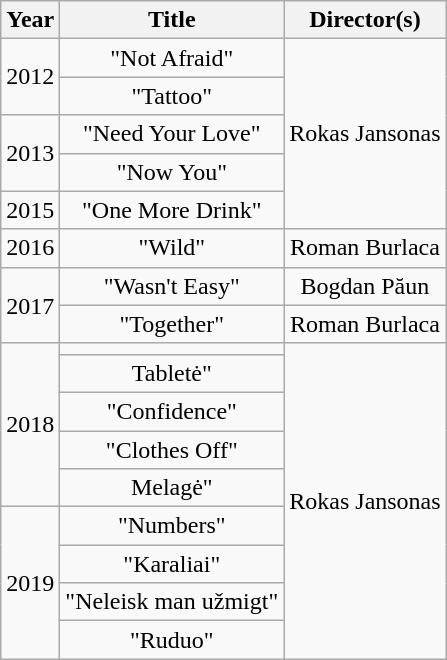<table class="wikitable plainrowheaders" style="text-align:center;">
<tr>
<th scope="col">Year</th>
<th scope="col">Title</th>
<th scope="col">Director(s)</th>
</tr>
<tr>
<td rowspan="2">2012</td>
<td scope="row">"Not Afraid"</td>
<td rowspan="5">Rokas Jansonas</td>
</tr>
<tr>
<td scope="row">"Tattoo"</td>
</tr>
<tr>
<td rowspan="2">2013</td>
<td scope="row">"Need Your Love"</td>
</tr>
<tr>
<td scope="row">"Now You"</td>
</tr>
<tr>
<td>2015</td>
<td scope="row">"One More Drink"</td>
</tr>
<tr>
<td rowspan="1">2016</td>
<td scope="row">"Wild"</td>
<td rowspan="1">Roman Burlaca</td>
</tr>
<tr>
<td rowspan="2">2017</td>
<td scope="row">"Wasn't Easy"</td>
<td rowspan="1">Bogdan Păun</td>
</tr>
<tr>
<td scope="row">"Together"</td>
<td rowspan="1">Roman Burlaca</td>
</tr>
<tr>
<td rowspan="5">2018</td>
<td></td>
<td rowspan="9">Rokas Jansonas</td>
</tr>
<tr>
<td>Tabletė"</td>
</tr>
<tr>
<td>"Confidence"</td>
</tr>
<tr>
<td>"Clothes Off"</td>
</tr>
<tr>
<td>Melagė"</td>
</tr>
<tr>
<td rowspan="4">2019</td>
<td>"Numbers"</td>
</tr>
<tr>
<td>"Karaliai"</td>
</tr>
<tr>
<td>"Neleisk man užmigt"</td>
</tr>
<tr>
<td>"Ruduo"</td>
</tr>
</table>
